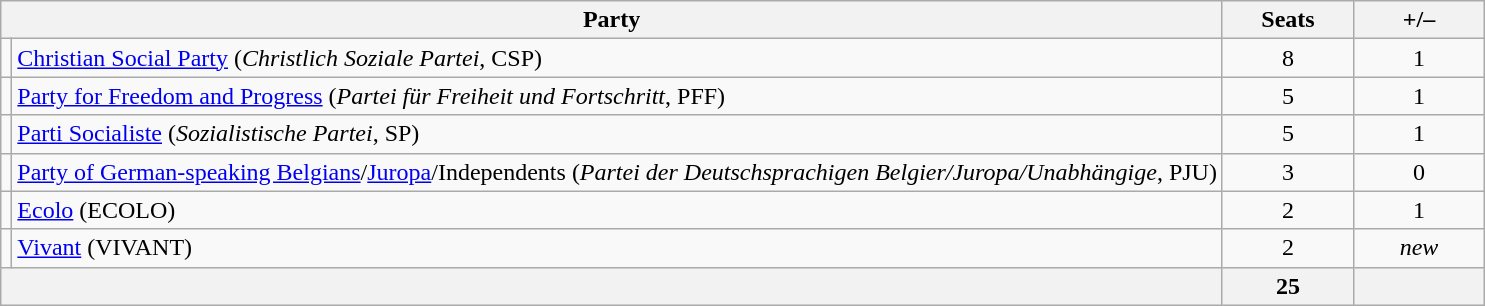<table class=wikitable>
<tr>
<th style="width: 20em" colspan= 2>Party</th>
<th style="width: 5em">Seats</th>
<th style="width: 5em">+/–</th>
</tr>
<tr>
<td></td>
<td><a href='#'>Christian Social Party</a> (<em>Christlich Soziale Partei</em>, CSP)</td>
<td align="center">8</td>
<td align="center"> 1</td>
</tr>
<tr>
<td></td>
<td><a href='#'>Party for Freedom and Progress</a> (<em>Partei für Freiheit und Fortschritt</em>, PFF)</td>
<td align="center">5</td>
<td align="center"> 1</td>
</tr>
<tr>
<td></td>
<td><a href='#'>Parti Socialiste</a> (<em>Sozialistische Partei</em>, SP)</td>
<td align="center">5</td>
<td align="center"> 1</td>
</tr>
<tr>
<td></td>
<td><a href='#'>Party of German-speaking Belgians</a>/<a href='#'>Juropa</a>/Independents (<em>Partei der Deutschsprachigen Belgier/Juropa/Unabhängige</em>, PJU)</td>
<td align="center">3</td>
<td align="center"> 0</td>
</tr>
<tr>
<td></td>
<td><a href='#'>Ecolo</a> (ECOLO)</td>
<td align="center">2</td>
<td align="center"> 1</td>
</tr>
<tr>
<td></td>
<td><a href='#'>Vivant</a> (VIVANT)</td>
<td align="center">2</td>
<td align="center"><em>new</em></td>
</tr>
<tr>
<th colspan="2"></th>
<th align="center">25</th>
<th align="center"></th>
</tr>
</table>
